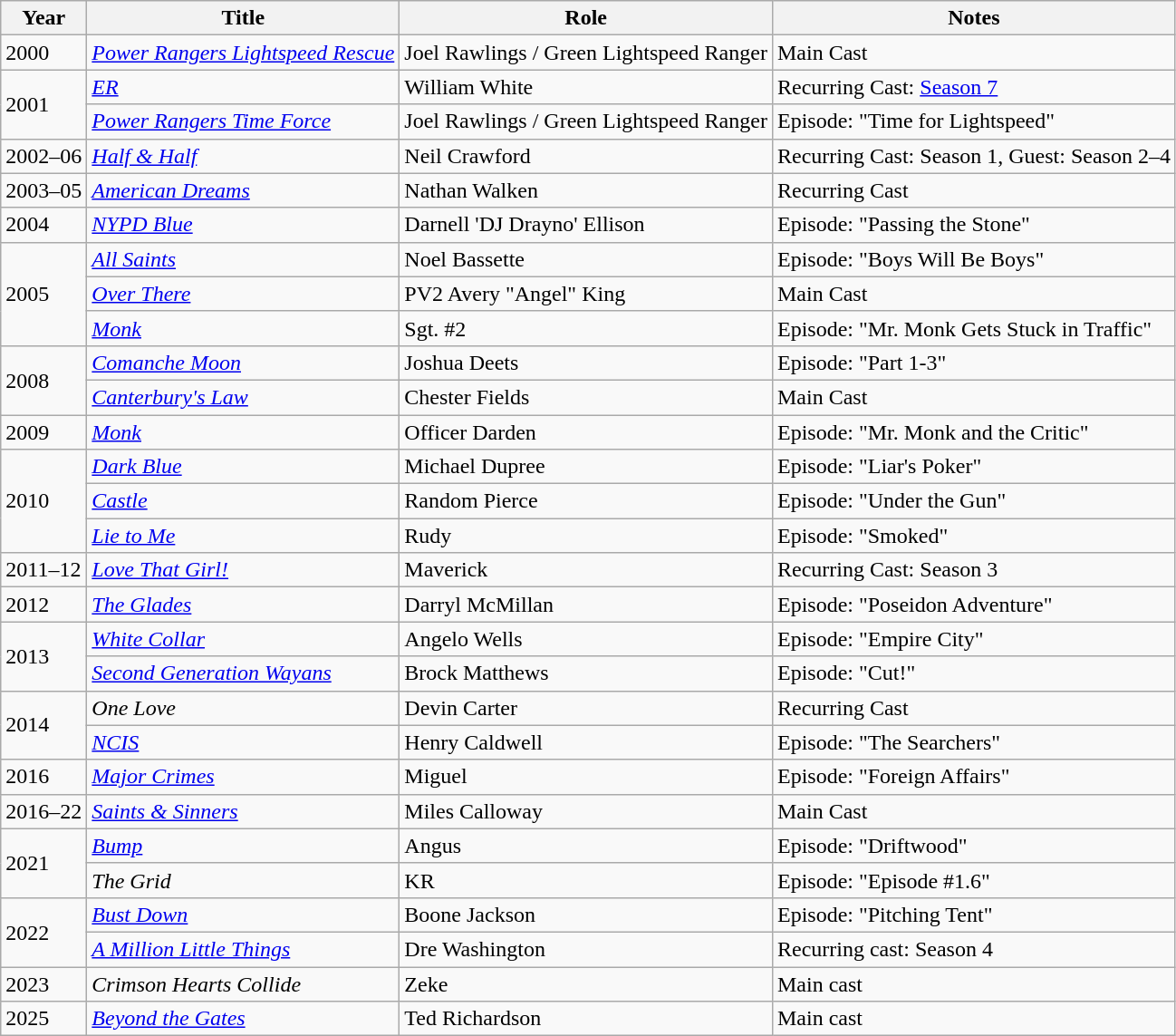<table class="wikitable plainrowheaders sortable" style="margin-right: 0;">
<tr>
<th>Year</th>
<th>Title</th>
<th>Role</th>
<th>Notes</th>
</tr>
<tr>
<td>2000</td>
<td><em><a href='#'>Power Rangers Lightspeed Rescue</a></em></td>
<td>Joel Rawlings / Green Lightspeed Ranger</td>
<td>Main Cast</td>
</tr>
<tr>
<td rowspan=2>2001</td>
<td><em><a href='#'>ER</a></em></td>
<td>William White</td>
<td>Recurring Cast: <a href='#'>Season 7</a></td>
</tr>
<tr>
<td><em><a href='#'>Power Rangers Time Force</a></em></td>
<td>Joel Rawlings / Green Lightspeed Ranger</td>
<td>Episode: "Time for Lightspeed"</td>
</tr>
<tr>
<td>2002–06</td>
<td><em><a href='#'>Half & Half</a></em></td>
<td>Neil Crawford</td>
<td>Recurring Cast: Season 1, Guest: Season 2–4</td>
</tr>
<tr>
<td>2003–05</td>
<td><em><a href='#'>American Dreams</a></em></td>
<td>Nathan Walken</td>
<td>Recurring Cast</td>
</tr>
<tr>
<td>2004</td>
<td><em><a href='#'>NYPD Blue</a></em></td>
<td>Darnell 'DJ Drayno' Ellison</td>
<td>Episode: "Passing the Stone"</td>
</tr>
<tr>
<td rowspan=3>2005</td>
<td><em><a href='#'>All Saints</a></em></td>
<td>Noel Bassette</td>
<td>Episode: "Boys Will Be Boys"</td>
</tr>
<tr>
<td><em><a href='#'>Over There</a></em></td>
<td>PV2 Avery "Angel" King</td>
<td>Main Cast</td>
</tr>
<tr>
<td><em><a href='#'>Monk</a></em></td>
<td>Sgt. #2</td>
<td>Episode: "Mr. Monk Gets Stuck in Traffic"</td>
</tr>
<tr>
<td rowspan=2>2008</td>
<td><em><a href='#'>Comanche Moon</a></em></td>
<td>Joshua Deets</td>
<td>Episode: "Part 1-3"</td>
</tr>
<tr>
<td><em><a href='#'>Canterbury's Law</a></em></td>
<td>Chester Fields</td>
<td>Main Cast</td>
</tr>
<tr>
<td>2009</td>
<td><em><a href='#'>Monk</a></em></td>
<td>Officer Darden</td>
<td>Episode: "Mr. Monk and the Critic"</td>
</tr>
<tr>
<td rowspan=3>2010</td>
<td><em><a href='#'>Dark Blue</a></em></td>
<td>Michael Dupree</td>
<td>Episode: "Liar's Poker"</td>
</tr>
<tr>
<td><em><a href='#'>Castle</a></em></td>
<td>Random Pierce</td>
<td>Episode: "Under the Gun"</td>
</tr>
<tr>
<td><em><a href='#'>Lie to Me</a></em></td>
<td>Rudy</td>
<td>Episode: "Smoked"</td>
</tr>
<tr>
<td>2011–12</td>
<td><em><a href='#'>Love That Girl!</a></em></td>
<td>Maverick</td>
<td>Recurring Cast: Season 3</td>
</tr>
<tr>
<td>2012</td>
<td><em><a href='#'>The Glades</a></em></td>
<td>Darryl McMillan</td>
<td>Episode: "Poseidon Adventure"</td>
</tr>
<tr>
<td rowspan=2>2013</td>
<td><em><a href='#'>White Collar</a></em></td>
<td>Angelo Wells</td>
<td>Episode: "Empire City"</td>
</tr>
<tr>
<td><em><a href='#'>Second Generation Wayans</a></em></td>
<td>Brock Matthews</td>
<td>Episode: "Cut!"</td>
</tr>
<tr>
<td rowspan=2>2014</td>
<td><em>One Love</em></td>
<td>Devin Carter</td>
<td>Recurring Cast</td>
</tr>
<tr>
<td><em><a href='#'>NCIS</a></em></td>
<td>Henry Caldwell</td>
<td>Episode: "The Searchers"</td>
</tr>
<tr>
<td>2016</td>
<td><em><a href='#'>Major Crimes</a></em></td>
<td>Miguel</td>
<td>Episode: "Foreign Affairs"</td>
</tr>
<tr>
<td>2016–22</td>
<td><em><a href='#'>Saints & Sinners</a></em></td>
<td>Miles Calloway</td>
<td>Main Cast</td>
</tr>
<tr>
<td rowspan=2>2021</td>
<td><em><a href='#'>Bump</a></em></td>
<td>Angus</td>
<td>Episode: "Driftwood"</td>
</tr>
<tr>
<td><em>The Grid</em></td>
<td>KR</td>
<td>Episode: "Episode #1.6"</td>
</tr>
<tr>
<td rowspan=2>2022</td>
<td><em><a href='#'>Bust Down</a></em></td>
<td>Boone Jackson</td>
<td>Episode: "Pitching Tent"</td>
</tr>
<tr>
<td><em><a href='#'>A Million Little Things</a></em></td>
<td>Dre Washington</td>
<td>Recurring cast: Season 4</td>
</tr>
<tr>
<td>2023</td>
<td><em>Crimson Hearts Collide</em></td>
<td>Zeke</td>
<td>Main cast</td>
</tr>
<tr>
<td>2025</td>
<td><em><a href='#'>Beyond the Gates</a></em></td>
<td>Ted Richardson</td>
<td>Main cast</td>
</tr>
</table>
